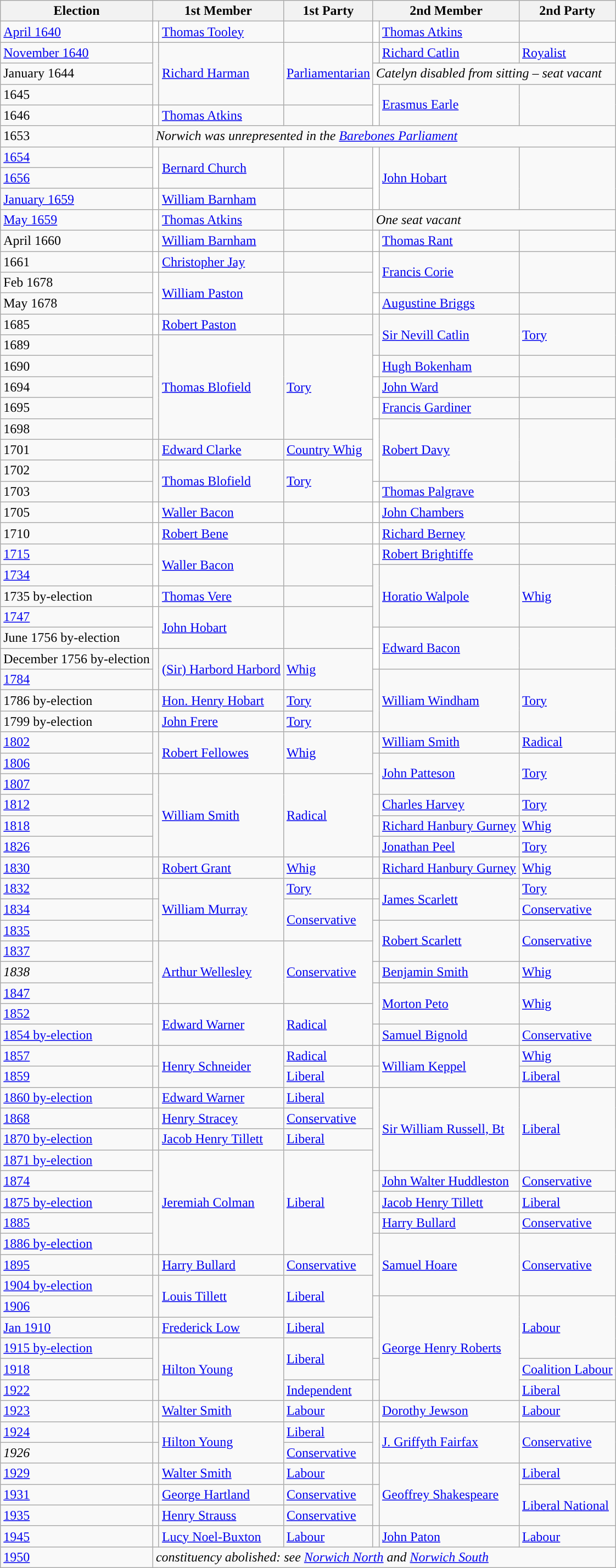<table class="wikitable">
<tr>
<th>Election</th>
<th colspan="2">1st Member</th>
<th>1st Party</th>
<th colspan="2">2nd Member</th>
<th>2nd Party</th>
</tr>
<tr>
<td><a href='#'>April 1640</a></td>
<td style="color:inherit;background-color: white"></td>
<td><a href='#'>Thomas Tooley</a></td>
<td></td>
<td style="color:inherit;background-color: white"></td>
<td><a href='#'>Thomas Atkins</a></td>
<td></td>
</tr>
<tr>
<td><a href='#'>November 1640</a></td>
<td rowspan="3" style="color:inherit;background-color: "></td>
<td rowspan="3"><a href='#'>Richard Harman</a></td>
<td rowspan="3"><a href='#'>Parliamentarian</a></td>
<td style="color:inherit;background-color: "></td>
<td><a href='#'>Richard Catlin</a></td>
<td><a href='#'>Royalist</a></td>
</tr>
<tr>
<td>January 1644</td>
<td colspan="3"><em>Catelyn disabled from sitting – seat vacant</em></td>
</tr>
<tr>
<td>1645</td>
<td rowspan="2" style="color:inherit;background-color: white"></td>
<td rowspan="2"><a href='#'>Erasmus Earle</a></td>
<td rowspan="2"></td>
</tr>
<tr>
<td>1646</td>
<td style="color:inherit;background-color: white"></td>
<td><a href='#'>Thomas Atkins</a></td>
<td></td>
</tr>
<tr>
<td>1653</td>
<td colspan="6"><em>Norwich was unrepresented in the <a href='#'>Barebones Parliament</a></em></td>
</tr>
<tr>
<td><a href='#'>1654</a></td>
<td rowspan="2" style="color:inherit;background-color: white"></td>
<td rowspan="2"><a href='#'>Bernard Church</a></td>
<td rowspan="2"></td>
<td rowspan="3" style="color:inherit;background-color: white"></td>
<td rowspan="3"><a href='#'>John Hobart</a></td>
<td rowspan="3"></td>
</tr>
<tr>
<td><a href='#'>1656</a></td>
</tr>
<tr>
<td><a href='#'>January 1659</a></td>
<td style="color:inherit;background-color: white"></td>
<td><a href='#'>William Barnham</a></td>
<td></td>
</tr>
<tr>
<td><a href='#'>May 1659</a></td>
<td style="color:inherit;background-color: white"></td>
<td><a href='#'>Thomas Atkins</a></td>
<td></td>
<td colspan="3"><em>One seat vacant</em></td>
</tr>
<tr>
<td>April 1660</td>
<td style="color:inherit;background-color: white"></td>
<td><a href='#'>William Barnham</a></td>
<td></td>
<td style="color:inherit;background-color: white"></td>
<td><a href='#'>Thomas Rant</a></td>
<td></td>
</tr>
<tr>
<td>1661</td>
<td style="color:inherit;background-color: white"></td>
<td><a href='#'>Christopher Jay</a></td>
<td></td>
<td rowspan="2" style="color:inherit;background-color: white"></td>
<td rowspan="2"><a href='#'>Francis Corie</a></td>
<td rowspan="2"></td>
</tr>
<tr>
<td>Feb 1678</td>
<td rowspan="2" style="color:inherit;background-color: white"></td>
<td rowspan="2"><a href='#'>William Paston</a></td>
<td rowspan="2"></td>
</tr>
<tr>
<td>May 1678</td>
<td style="color:inherit;background-color: white"></td>
<td><a href='#'>Augustine Briggs</a></td>
<td></td>
</tr>
<tr>
<td>1685</td>
<td style="color:inherit;background-color: white"></td>
<td><a href='#'>Robert Paston</a></td>
<td></td>
<td rowspan="2" style="color:inherit;background-color: "></td>
<td rowspan="2"><a href='#'>Sir Nevill Catlin</a></td>
<td rowspan="2"><a href='#'>Tory</a></td>
</tr>
<tr>
<td>1689</td>
<td rowspan="5" style="color:inherit;background-color: "></td>
<td rowspan="5"><a href='#'>Thomas Blofield</a></td>
<td rowspan="5"><a href='#'>Tory</a></td>
</tr>
<tr>
<td>1690</td>
<td style="color:inherit;background-color: white"></td>
<td><a href='#'>Hugh Bokenham</a></td>
<td></td>
</tr>
<tr>
<td>1694</td>
<td style="color:inherit;background-color: white"></td>
<td><a href='#'>John Ward</a></td>
<td></td>
</tr>
<tr>
<td>1695</td>
<td style="color:inherit;background-color: white"></td>
<td><a href='#'>Francis Gardiner</a></td>
<td></td>
</tr>
<tr>
<td>1698</td>
<td rowspan="3" style="color:inherit;background-color: white"></td>
<td rowspan="3"><a href='#'>Robert Davy</a></td>
<td rowspan="3"></td>
</tr>
<tr>
<td>1701</td>
<td style="color:inherit;background-color: "></td>
<td><a href='#'>Edward Clarke</a></td>
<td><a href='#'>Country Whig</a></td>
</tr>
<tr>
<td>1702</td>
<td rowspan="2" style="color:inherit;background-color: "></td>
<td rowspan="2"><a href='#'>Thomas Blofield</a></td>
<td rowspan="2"><a href='#'>Tory</a></td>
</tr>
<tr>
<td>1703</td>
<td style="color:inherit;background-color: white"></td>
<td><a href='#'>Thomas Palgrave</a></td>
<td></td>
</tr>
<tr>
<td>1705</td>
<td style="color:inherit;background-color: white"></td>
<td><a href='#'>Waller Bacon</a></td>
<td></td>
<td style="color:inherit;background-color: white"></td>
<td><a href='#'>John Chambers</a></td>
<td></td>
</tr>
<tr>
<td>1710</td>
<td style="color:inherit;background-color: white"></td>
<td><a href='#'>Robert Bene</a></td>
<td></td>
<td style="color:inherit;background-color: white"></td>
<td><a href='#'>Richard Berney</a></td>
<td></td>
</tr>
<tr>
<td><a href='#'>1715</a></td>
<td rowspan="2" style="color:inherit;background-color: white"></td>
<td rowspan="2"><a href='#'>Waller Bacon</a></td>
<td rowspan="2"></td>
<td style="color:inherit;background-color: white"></td>
<td><a href='#'>Robert Brightiffe</a></td>
<td></td>
</tr>
<tr>
<td><a href='#'>1734</a></td>
<td rowspan="3" style="color:inherit;background-color: "></td>
<td rowspan="3"><a href='#'>Horatio Walpole</a></td>
<td rowspan="3"><a href='#'>Whig</a></td>
</tr>
<tr>
<td>1735 by-election</td>
<td style="color:inherit;background-color: white"></td>
<td><a href='#'>Thomas Vere</a></td>
<td></td>
</tr>
<tr>
<td><a href='#'>1747</a></td>
<td rowspan="2" style="color:inherit;background-color: white"></td>
<td rowspan="2"><a href='#'>John Hobart</a></td>
<td rowspan="2"></td>
</tr>
<tr>
<td>June 1756 by-election</td>
<td rowspan="2" style="color:inherit;background-color: white"></td>
<td rowspan="2"><a href='#'>Edward Bacon</a></td>
<td rowspan="2"></td>
</tr>
<tr>
<td>December 1756 by-election</td>
<td rowspan="2" style="color:inherit;background-color: "></td>
<td rowspan="2"><a href='#'>(Sir) Harbord Harbord</a></td>
<td rowspan="2"><a href='#'>Whig</a></td>
</tr>
<tr>
<td><a href='#'>1784</a></td>
<td rowspan="3" style="color:inherit;background-color: "></td>
<td rowspan="3"><a href='#'>William Windham</a></td>
<td rowspan="3"><a href='#'>Tory</a></td>
</tr>
<tr>
<td>1786 by-election</td>
<td style="color:inherit;background-color: "></td>
<td><a href='#'>Hon. Henry Hobart</a></td>
<td><a href='#'>Tory</a></td>
</tr>
<tr>
<td>1799 by-election</td>
<td style="color:inherit;background-color: "></td>
<td><a href='#'>John Frere</a></td>
<td><a href='#'>Tory</a></td>
</tr>
<tr>
<td><a href='#'>1802</a></td>
<td rowspan="2" style="color:inherit;background-color: "></td>
<td rowspan="2"><a href='#'>Robert Fellowes</a></td>
<td rowspan="2"><a href='#'>Whig</a></td>
<td style="color:inherit;background-color: "></td>
<td><a href='#'>William Smith</a></td>
<td><a href='#'>Radical</a></td>
</tr>
<tr>
<td><a href='#'>1806</a></td>
<td rowspan="2" style="color:inherit;background-color: "></td>
<td rowspan="2"><a href='#'>John Patteson</a></td>
<td rowspan="2"><a href='#'>Tory</a></td>
</tr>
<tr>
<td><a href='#'>1807</a></td>
<td rowspan="4" style="color:inherit;background-color: "></td>
<td rowspan="4"><a href='#'>William Smith</a></td>
<td rowspan="4"><a href='#'>Radical</a></td>
</tr>
<tr>
<td><a href='#'>1812</a></td>
<td style="color:inherit;background-color: "></td>
<td><a href='#'>Charles Harvey</a></td>
<td><a href='#'>Tory</a></td>
</tr>
<tr>
<td><a href='#'>1818</a></td>
<td style="color:inherit;background-color: "></td>
<td><a href='#'>Richard Hanbury Gurney</a></td>
<td><a href='#'>Whig</a></td>
</tr>
<tr>
<td><a href='#'>1826</a></td>
<td style="color:inherit;background-color: "></td>
<td><a href='#'>Jonathan Peel</a></td>
<td><a href='#'>Tory</a></td>
</tr>
<tr>
<td><a href='#'>1830</a></td>
<td style="color:inherit;background-color: "></td>
<td><a href='#'>Robert Grant</a></td>
<td><a href='#'>Whig</a></td>
<td style="color:inherit;background-color: "></td>
<td><a href='#'>Richard Hanbury Gurney</a></td>
<td><a href='#'>Whig</a></td>
</tr>
<tr>
<td><a href='#'>1832</a></td>
<td style="color:inherit;background-color: "></td>
<td rowspan="3"><a href='#'>William Murray</a></td>
<td><a href='#'>Tory</a></td>
<td style="color:inherit;background-color: "></td>
<td rowspan="2"><a href='#'>James Scarlett</a></td>
<td><a href='#'>Tory</a></td>
</tr>
<tr>
<td><a href='#'>1834</a></td>
<td rowspan="2" style="color:inherit;background-color: "></td>
<td rowspan="2"><a href='#'>Conservative</a></td>
<td style="color:inherit;background-color: "></td>
<td><a href='#'>Conservative</a></td>
</tr>
<tr>
<td><a href='#'>1835</a></td>
<td rowspan="2" style="color:inherit;background-color: "></td>
<td rowspan="2"><a href='#'>Robert Scarlett</a></td>
<td rowspan="2"><a href='#'>Conservative</a></td>
</tr>
<tr>
<td><a href='#'>1837</a></td>
<td rowspan="3" style="color:inherit;background-color: "></td>
<td rowspan="3"><a href='#'>Arthur Wellesley</a></td>
<td rowspan="3"><a href='#'>Conservative</a></td>
</tr>
<tr>
<td><em>1838</em></td>
<td style="color:inherit;background-color: "></td>
<td><a href='#'>Benjamin Smith</a></td>
<td><a href='#'>Whig</a></td>
</tr>
<tr>
<td><a href='#'>1847</a></td>
<td rowspan="2" style="color:inherit;background-color: "></td>
<td rowspan="2"><a href='#'>Morton Peto</a></td>
<td rowspan="2"><a href='#'>Whig</a></td>
</tr>
<tr>
<td><a href='#'>1852</a></td>
<td rowspan="2" style="color:inherit;background-color: "></td>
<td rowspan="2"><a href='#'>Edward Warner</a></td>
<td rowspan="2"><a href='#'>Radical</a></td>
</tr>
<tr>
<td><a href='#'>1854 by-election</a></td>
<td style="color:inherit;background-color: "></td>
<td><a href='#'>Samuel Bignold</a></td>
<td><a href='#'>Conservative</a></td>
</tr>
<tr>
<td><a href='#'>1857</a></td>
<td style="color:inherit;background-color: "></td>
<td rowspan="2"><a href='#'>Henry Schneider</a></td>
<td><a href='#'>Radical</a></td>
<td style="color:inherit;background-color: "></td>
<td rowspan="2"><a href='#'>William Keppel</a></td>
<td><a href='#'>Whig</a></td>
</tr>
<tr>
<td><a href='#'>1859</a></td>
<td style="color:inherit;background-color: "></td>
<td><a href='#'>Liberal</a></td>
<td style="color:inherit;background-color: "></td>
<td><a href='#'>Liberal</a></td>
</tr>
<tr>
<td><a href='#'>1860 by-election</a></td>
<td style="color:inherit;background-color: "></td>
<td><a href='#'>Edward Warner</a></td>
<td><a href='#'>Liberal</a></td>
<td rowspan="4" style="color:inherit;background-color: "></td>
<td rowspan="4"><a href='#'>Sir William Russell, Bt</a></td>
<td rowspan="4"><a href='#'>Liberal</a></td>
</tr>
<tr>
<td><a href='#'>1868</a></td>
<td style="color:inherit;background-color: "></td>
<td><a href='#'>Henry Stracey</a></td>
<td><a href='#'>Conservative</a></td>
</tr>
<tr>
<td><a href='#'>1870 by-election</a></td>
<td style="color:inherit;background-color: "></td>
<td><a href='#'>Jacob Henry Tillett</a></td>
<td><a href='#'>Liberal</a></td>
</tr>
<tr>
<td><a href='#'>1871 by-election</a></td>
<td rowspan="5" style="color:inherit;background-color: "></td>
<td rowspan="5"><a href='#'>Jeremiah Colman</a></td>
<td rowspan="5"><a href='#'>Liberal</a></td>
</tr>
<tr>
<td><a href='#'>1874</a></td>
<td style="color:inherit;background-color: "></td>
<td><a href='#'>John Walter Huddleston</a></td>
<td><a href='#'>Conservative</a></td>
</tr>
<tr>
<td><a href='#'>1875 by-election</a></td>
<td style="color:inherit;background-color: "></td>
<td><a href='#'>Jacob Henry Tillett</a></td>
<td><a href='#'>Liberal</a></td>
</tr>
<tr>
<td><a href='#'>1885</a></td>
<td style="color:inherit;background-color: "></td>
<td><a href='#'>Harry Bullard</a></td>
<td><a href='#'>Conservative</a></td>
</tr>
<tr>
<td><a href='#'>1886 by-election</a></td>
<td rowspan="3" style="color:inherit;background-color: "></td>
<td rowspan="3"><a href='#'>Samuel Hoare</a></td>
<td rowspan="3"><a href='#'>Conservative</a></td>
</tr>
<tr>
<td><a href='#'>1895</a></td>
<td style="color:inherit;background-color: "></td>
<td><a href='#'>Harry Bullard</a></td>
<td><a href='#'>Conservative</a></td>
</tr>
<tr>
<td><a href='#'>1904 by-election</a></td>
<td rowspan="2" style="color:inherit;background-color: "></td>
<td rowspan="2"><a href='#'>Louis Tillett</a></td>
<td rowspan="2"><a href='#'>Liberal</a></td>
</tr>
<tr>
<td><a href='#'>1906</a></td>
<td rowspan="3" style="color:inherit;background-color: "></td>
<td rowspan="5"><a href='#'>George Henry Roberts</a></td>
<td rowspan="3"><a href='#'>Labour</a></td>
</tr>
<tr>
<td><a href='#'>Jan 1910</a></td>
<td style="color:inherit;background-color: "></td>
<td><a href='#'>Frederick Low</a></td>
<td><a href='#'>Liberal</a></td>
</tr>
<tr>
<td><a href='#'>1915 by-election</a></td>
<td rowspan="2" style="color:inherit;background-color: "></td>
<td rowspan="3"><a href='#'>Hilton Young</a></td>
<td rowspan="2"><a href='#'>Liberal</a></td>
</tr>
<tr>
<td><a href='#'>1918</a></td>
<td rowspan="1" style="color:inherit;background-color: "></td>
<td rowspan="1"><a href='#'>Coalition Labour</a></td>
</tr>
<tr>
<td><a href='#'>1922</a></td>
<td style="color:inherit;background-color: "></td>
<td><a href='#'>Independent</a></td>
<td style="color:inherit;background-color: "></td>
<td><a href='#'>Liberal</a></td>
</tr>
<tr>
<td><a href='#'>1923</a></td>
<td style="color:inherit;background-color: "></td>
<td><a href='#'>Walter Smith</a></td>
<td><a href='#'>Labour</a></td>
<td style="color:inherit;background-color: "></td>
<td><a href='#'>Dorothy Jewson</a></td>
<td><a href='#'>Labour</a></td>
</tr>
<tr>
<td><a href='#'>1924</a></td>
<td style="color:inherit;background-color: "></td>
<td rowspan="2"><a href='#'>Hilton Young</a></td>
<td><a href='#'>Liberal</a></td>
<td rowspan="2" style="color:inherit;background-color: "></td>
<td rowspan="2"><a href='#'>J. Griffyth Fairfax</a></td>
<td rowspan="2"><a href='#'>Conservative</a></td>
</tr>
<tr>
<td><em>1926</em></td>
<td style="color:inherit;background-color: "></td>
<td><a href='#'>Conservative</a></td>
</tr>
<tr>
<td><a href='#'>1929</a></td>
<td style="color:inherit;background-color: "></td>
<td><a href='#'>Walter Smith</a></td>
<td><a href='#'>Labour</a></td>
<td style="color:inherit;background-color: "></td>
<td rowspan="3"><a href='#'>Geoffrey Shakespeare</a></td>
<td><a href='#'>Liberal</a></td>
</tr>
<tr>
<td><a href='#'>1931</a></td>
<td style="color:inherit;background-color: "></td>
<td><a href='#'>George Hartland</a></td>
<td><a href='#'>Conservative</a></td>
<td rowspan="2" style="color:inherit;background-color: "></td>
<td rowspan="2"><a href='#'>Liberal National</a></td>
</tr>
<tr>
<td><a href='#'>1935</a></td>
<td style="color:inherit;background-color: "></td>
<td><a href='#'>Henry Strauss</a></td>
<td><a href='#'>Conservative</a></td>
</tr>
<tr>
<td><a href='#'>1945</a></td>
<td style="color:inherit;background-color: "></td>
<td><a href='#'>Lucy Noel-Buxton</a></td>
<td><a href='#'>Labour</a></td>
<td style="color:inherit;background-color: "></td>
<td><a href='#'>John Paton</a></td>
<td><a href='#'>Labour</a></td>
</tr>
<tr>
<td><a href='#'>1950</a></td>
<td colspan="6"><em>constituency abolished: see <a href='#'>Norwich North</a> and <a href='#'>Norwich South</a></em></td>
</tr>
</table>
